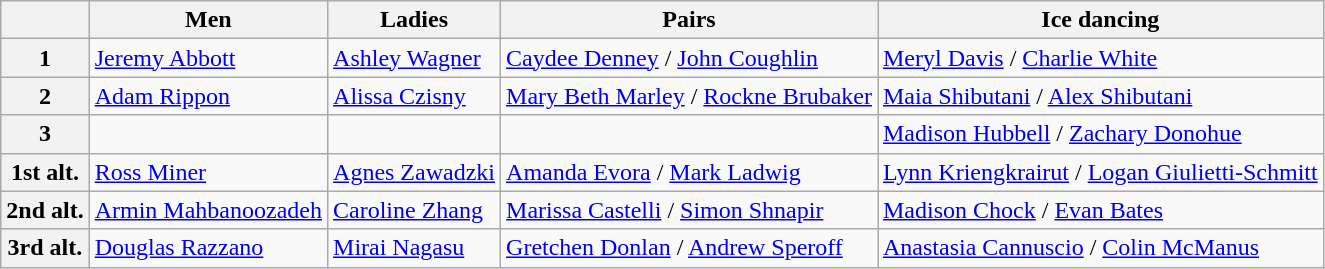<table class="wikitable">
<tr>
<th></th>
<th>Men</th>
<th>Ladies</th>
<th>Pairs</th>
<th>Ice dancing</th>
</tr>
<tr>
<th>1</th>
<td><a href='#'>Jeremy Abbott</a></td>
<td><a href='#'>Ashley Wagner</a></td>
<td><a href='#'>Caydee Denney</a> / <a href='#'>John Coughlin</a></td>
<td><a href='#'>Meryl Davis</a> / <a href='#'>Charlie White</a></td>
</tr>
<tr>
<th>2</th>
<td><a href='#'>Adam Rippon</a></td>
<td><a href='#'>Alissa Czisny</a></td>
<td><a href='#'>Mary Beth Marley</a> / <a href='#'>Rockne Brubaker</a></td>
<td><a href='#'>Maia Shibutani</a> / <a href='#'>Alex Shibutani</a></td>
</tr>
<tr>
<th>3</th>
<td></td>
<td></td>
<td></td>
<td><a href='#'>Madison Hubbell</a> / <a href='#'>Zachary Donohue</a></td>
</tr>
<tr>
<th>1st alt.</th>
<td><a href='#'>Ross Miner</a></td>
<td><a href='#'>Agnes Zawadzki</a></td>
<td><a href='#'>Amanda Evora</a> / <a href='#'>Mark Ladwig</a></td>
<td><a href='#'>Lynn Kriengkrairut</a> / <a href='#'>Logan Giulietti-Schmitt</a></td>
</tr>
<tr>
<th>2nd alt.</th>
<td><a href='#'>Armin Mahbanoozadeh</a></td>
<td><a href='#'>Caroline Zhang</a></td>
<td><a href='#'>Marissa Castelli</a> / <a href='#'>Simon Shnapir</a></td>
<td><a href='#'>Madison Chock</a> / <a href='#'>Evan Bates</a></td>
</tr>
<tr>
<th>3rd alt.</th>
<td><a href='#'>Douglas Razzano</a></td>
<td><a href='#'>Mirai Nagasu</a></td>
<td><a href='#'>Gretchen Donlan</a> / <a href='#'>Andrew Speroff</a></td>
<td><a href='#'>Anastasia Cannuscio</a> / <a href='#'>Colin McManus</a></td>
</tr>
</table>
